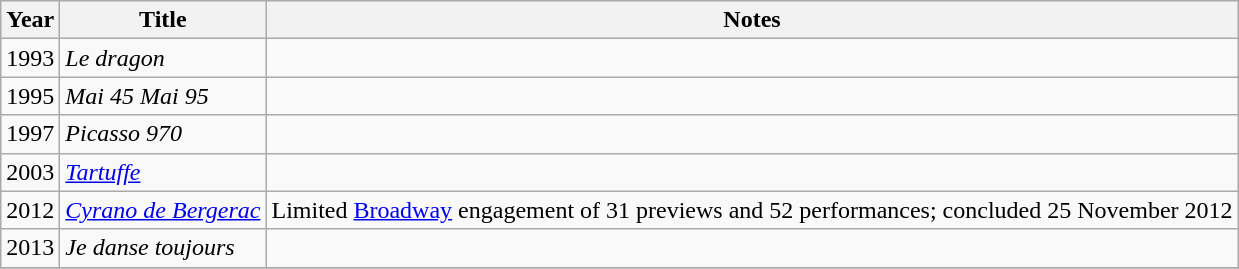<table class="wikitable sortable">
<tr>
<th>Year</th>
<th>Title</th>
<th class="unsortable">Notes</th>
</tr>
<tr>
<td>1993</td>
<td><em>Le dragon</em></td>
<td></td>
</tr>
<tr>
<td>1995</td>
<td><em>Mai 45 Mai 95</em></td>
<td></td>
</tr>
<tr>
<td>1997</td>
<td><em>Picasso 970</em></td>
<td></td>
</tr>
<tr>
<td>2003</td>
<td><em><a href='#'>Tartuffe</a></em></td>
<td></td>
</tr>
<tr>
<td>2012</td>
<td><em><a href='#'>Cyrano de Bergerac</a></em></td>
<td>Limited <a href='#'>Broadway</a> engagement of 31 previews and 52 performances; concluded 25 November 2012</td>
</tr>
<tr>
<td>2013</td>
<td><em>Je danse toujours</em></td>
<td></td>
</tr>
<tr>
</tr>
</table>
